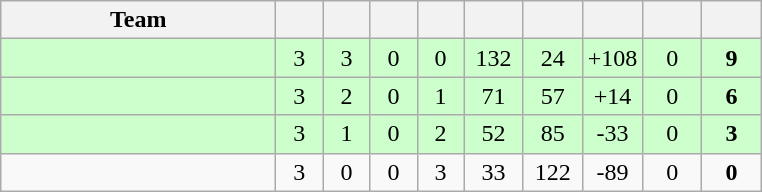<table class="wikitable" style="text-align:center;">
<tr>
<th style="width:11.0em;">Team</th>
<th style="width:1.5em;"></th>
<th style="width:1.5em;"></th>
<th style="width:1.5em;"></th>
<th style="width:1.5em;"></th>
<th style="width:2.0em;"></th>
<th style="width:2.0em;"></th>
<th style="width:2.0em;"></th>
<th style="width:2.0em;"></th>
<th style="width:2.0em;"></th>
</tr>
<tr bgcolor=#cfc>
<td align="left"></td>
<td>3</td>
<td>3</td>
<td>0</td>
<td>0</td>
<td>132</td>
<td>24</td>
<td>+108</td>
<td>0</td>
<td><strong>9</strong></td>
</tr>
<tr bgcolor=#cfc>
<td align="left"></td>
<td>3</td>
<td>2</td>
<td>0</td>
<td>1</td>
<td>71</td>
<td>57</td>
<td>+14</td>
<td>0</td>
<td><strong>6</strong></td>
</tr>
<tr bgcolor=#cfc>
<td align="left"></td>
<td>3</td>
<td>1</td>
<td>0</td>
<td>2</td>
<td>52</td>
<td>85</td>
<td>-33</td>
<td>0</td>
<td><strong>3</strong></td>
</tr>
<tr>
<td align="left"></td>
<td>3</td>
<td>0</td>
<td>0</td>
<td>3</td>
<td>33</td>
<td>122</td>
<td>-89</td>
<td>0</td>
<td><strong>0</strong></td>
</tr>
</table>
